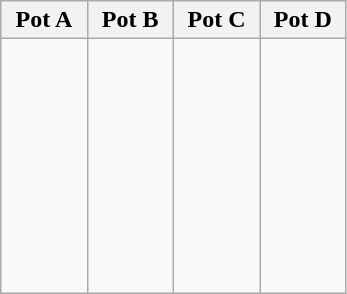<table class="wikitable">
<tr>
<th width=20%>Pot A</th>
<th width=20%>Pot B</th>
<th width=20%>Pot C</th>
<th width=20%>Pot D</th>
</tr>
<tr valign="top">
<td><br><strong><br></strong>
<br>
<br>
<strong><br></strong>
<br>
<strong><br></strong>
<br>
<strong><br></strong></td>
<td><br><strong><br></strong>
<br>
<br>
<br>
<br>
<strong><br></strong>
<br>
<br></td>
<td><br><br>
<strong><br></strong>
<br>
<br>
<br>
<strong><br></strong>
<br>
<br></td>
<td><br><br>
<br>
<br>
<br>
<br></td>
</tr>
</table>
